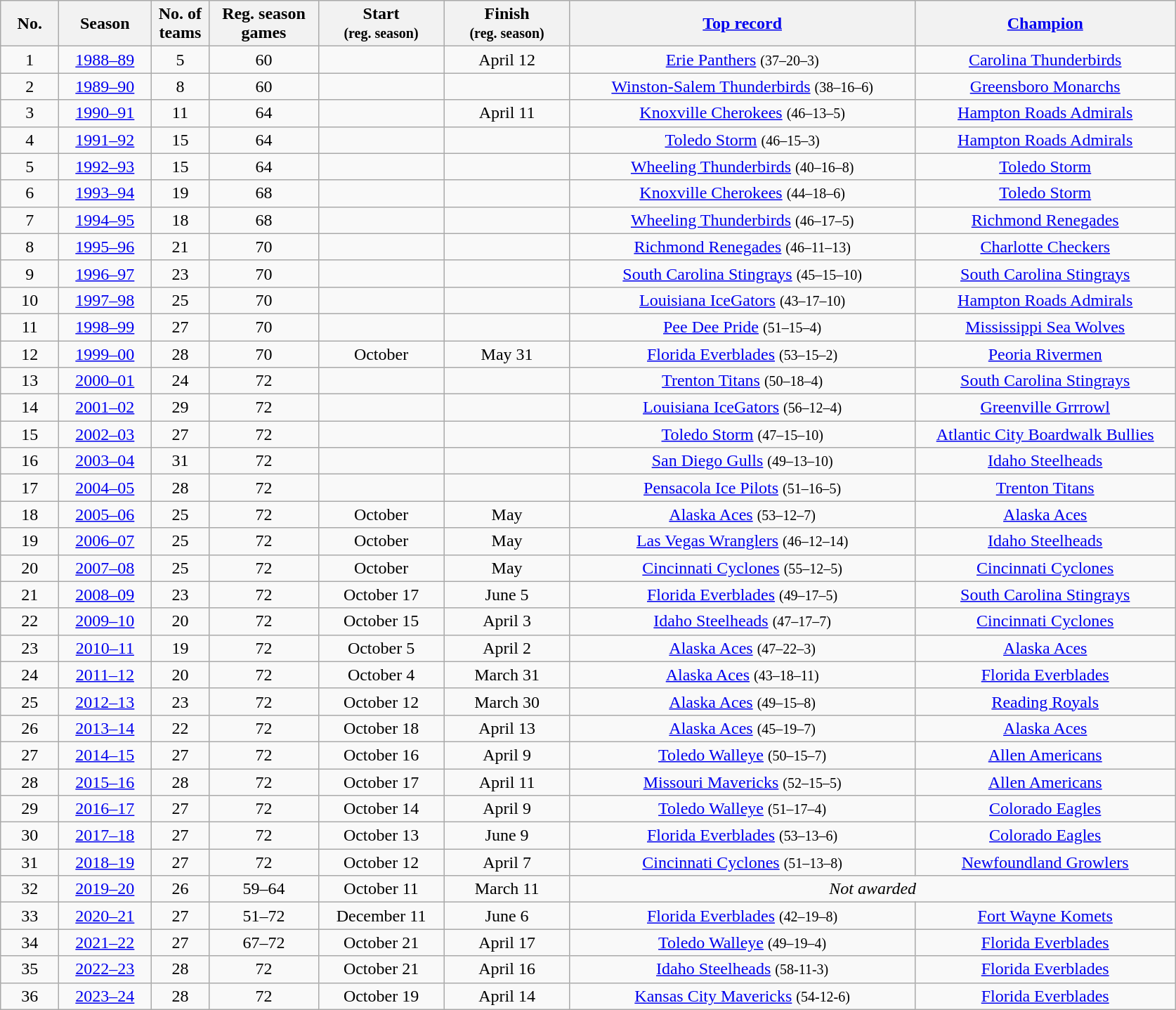<table class="wikitable" style="text-align:center;">
<tr>
<th style="width:3em">No.</th>
<th style="width:5em">Season</th>
<th style="width:3em">No. of<br>teams</th>
<th style="width:6em">Reg. season<br>games</th>
<th style="width:7em">Start<br><small>(reg. season)</small></th>
<th style="width:7em">Finish<br><small>(reg. season)</small></th>
<th style="width:20em"><a href='#'>Top record</a></th>
<th style="width:15em"><a href='#'>Champion</a></th>
</tr>
<tr>
<td>1</td>
<td><a href='#'>1988–89</a></td>
<td>5</td>
<td>60</td>
<td></td>
<td>April 12</td>
<td><a href='#'>Erie Panthers</a> <small>(37–20–3)</small></td>
<td><a href='#'>Carolina Thunderbirds</a></td>
</tr>
<tr>
<td>2</td>
<td><a href='#'>1989–90</a></td>
<td>8</td>
<td>60</td>
<td></td>
<td></td>
<td><a href='#'>Winston-Salem Thunderbirds</a> <small>(38–16–6)</small></td>
<td><a href='#'>Greensboro Monarchs</a></td>
</tr>
<tr>
<td>3</td>
<td><a href='#'>1990–91</a></td>
<td>11</td>
<td>64</td>
<td></td>
<td>April 11</td>
<td><a href='#'>Knoxville Cherokees</a> <small>(46–13–5)</small></td>
<td><a href='#'>Hampton Roads Admirals</a></td>
</tr>
<tr>
<td>4</td>
<td><a href='#'>1991–92</a></td>
<td>15</td>
<td>64</td>
<td></td>
<td></td>
<td><a href='#'>Toledo Storm</a> <small>(46–15–3)</small></td>
<td><a href='#'>Hampton Roads Admirals</a></td>
</tr>
<tr>
<td>5</td>
<td><a href='#'>1992–93</a></td>
<td>15</td>
<td>64</td>
<td></td>
<td></td>
<td><a href='#'>Wheeling Thunderbirds</a> <small>(40–16–8)</small></td>
<td><a href='#'>Toledo Storm</a></td>
</tr>
<tr>
<td>6</td>
<td><a href='#'>1993–94</a></td>
<td>19</td>
<td>68</td>
<td></td>
<td></td>
<td><a href='#'>Knoxville Cherokees</a> <small>(44–18–6)</small></td>
<td><a href='#'>Toledo Storm</a></td>
</tr>
<tr>
<td>7</td>
<td><a href='#'>1994–95</a></td>
<td>18</td>
<td>68</td>
<td></td>
<td></td>
<td><a href='#'>Wheeling Thunderbirds</a> <small>(46–17–5)</small></td>
<td><a href='#'>Richmond Renegades</a></td>
</tr>
<tr>
<td>8</td>
<td><a href='#'>1995–96</a></td>
<td>21</td>
<td>70</td>
<td></td>
<td></td>
<td><a href='#'>Richmond Renegades</a> <small>(46–11–13)</small></td>
<td><a href='#'>Charlotte Checkers</a></td>
</tr>
<tr>
<td>9</td>
<td><a href='#'>1996–97</a></td>
<td>23</td>
<td>70</td>
<td></td>
<td></td>
<td><a href='#'>South Carolina Stingrays</a> <small>(45–15–10)</small></td>
<td><a href='#'>South Carolina Stingrays</a></td>
</tr>
<tr>
<td>10</td>
<td><a href='#'>1997–98</a></td>
<td>25</td>
<td>70</td>
<td></td>
<td></td>
<td><a href='#'>Louisiana IceGators</a> <small>(43–17–10)</small></td>
<td><a href='#'>Hampton Roads Admirals</a></td>
</tr>
<tr>
<td>11</td>
<td><a href='#'>1998–99</a></td>
<td>27</td>
<td>70</td>
<td></td>
<td></td>
<td><a href='#'>Pee Dee Pride</a> <small>(51–15–4)</small></td>
<td><a href='#'>Mississippi Sea Wolves</a></td>
</tr>
<tr>
<td>12</td>
<td><a href='#'>1999–00</a></td>
<td>28</td>
<td>70</td>
<td>October</td>
<td>May 31</td>
<td><a href='#'>Florida Everblades</a> <small>(53–15–2)</small></td>
<td><a href='#'>Peoria Rivermen</a></td>
</tr>
<tr>
<td>13</td>
<td><a href='#'>2000–01</a></td>
<td>24</td>
<td>72</td>
<td></td>
<td></td>
<td><a href='#'>Trenton Titans</a> <small>(50–18–4)</small></td>
<td><a href='#'>South Carolina Stingrays</a></td>
</tr>
<tr>
<td>14</td>
<td><a href='#'>2001–02</a></td>
<td>29</td>
<td>72</td>
<td></td>
<td></td>
<td><a href='#'>Louisiana IceGators</a> <small>(56–12–4)</small></td>
<td><a href='#'>Greenville Grrrowl</a></td>
</tr>
<tr>
<td>15</td>
<td><a href='#'>2002–03</a></td>
<td>27</td>
<td>72</td>
<td></td>
<td></td>
<td><a href='#'>Toledo Storm</a> <small>(47–15–10)</small></td>
<td><a href='#'>Atlantic City Boardwalk Bullies</a></td>
</tr>
<tr>
<td>16</td>
<td><a href='#'>2003–04</a></td>
<td>31</td>
<td>72</td>
<td></td>
<td></td>
<td><a href='#'>San Diego Gulls</a> <small>(49–13–10)</small></td>
<td><a href='#'>Idaho Steelheads</a></td>
</tr>
<tr>
<td>17</td>
<td><a href='#'>2004–05</a></td>
<td>28</td>
<td>72</td>
<td></td>
<td></td>
<td><a href='#'>Pensacola Ice Pilots</a> <small>(51–16–5)</small></td>
<td><a href='#'>Trenton Titans</a></td>
</tr>
<tr>
<td>18</td>
<td><a href='#'>2005–06</a></td>
<td>25</td>
<td>72</td>
<td>October</td>
<td>May</td>
<td><a href='#'>Alaska Aces</a> <small>(53–12–7)</small></td>
<td><a href='#'>Alaska Aces</a></td>
</tr>
<tr>
<td>19</td>
<td><a href='#'>2006–07</a></td>
<td>25</td>
<td>72</td>
<td>October</td>
<td>May</td>
<td><a href='#'>Las Vegas Wranglers</a> <small>(46–12–14)</small></td>
<td><a href='#'>Idaho Steelheads</a></td>
</tr>
<tr>
<td>20</td>
<td><a href='#'>2007–08</a></td>
<td>25</td>
<td>72</td>
<td>October</td>
<td>May</td>
<td><a href='#'>Cincinnati Cyclones</a> <small>(55–12–5)</small></td>
<td><a href='#'>Cincinnati Cyclones</a></td>
</tr>
<tr>
<td>21</td>
<td><a href='#'>2008–09</a></td>
<td>23</td>
<td>72</td>
<td>October 17</td>
<td>June 5</td>
<td><a href='#'>Florida Everblades</a> <small>(49–17–5)</small></td>
<td><a href='#'>South Carolina Stingrays</a></td>
</tr>
<tr>
<td>22</td>
<td><a href='#'>2009–10</a></td>
<td>20</td>
<td>72</td>
<td>October 15</td>
<td>April 3</td>
<td><a href='#'>Idaho Steelheads</a> <small>(47–17–7)</small></td>
<td><a href='#'>Cincinnati Cyclones</a></td>
</tr>
<tr>
<td>23</td>
<td><a href='#'>2010–11</a></td>
<td>19</td>
<td>72</td>
<td>October 5</td>
<td>April 2</td>
<td><a href='#'>Alaska Aces</a> <small>(47–22–3)</small></td>
<td><a href='#'>Alaska Aces</a></td>
</tr>
<tr>
<td>24</td>
<td><a href='#'>2011–12</a></td>
<td>20</td>
<td>72</td>
<td>October 4</td>
<td>March 31</td>
<td><a href='#'>Alaska Aces</a> <small>(43–18–11)</small></td>
<td><a href='#'>Florida Everblades</a></td>
</tr>
<tr>
<td>25</td>
<td><a href='#'>2012–13</a></td>
<td>23</td>
<td>72</td>
<td>October 12</td>
<td>March 30</td>
<td><a href='#'>Alaska Aces</a> <small>(49–15–8)</small></td>
<td><a href='#'>Reading Royals</a></td>
</tr>
<tr>
<td>26</td>
<td><a href='#'>2013–14</a></td>
<td>22</td>
<td>72</td>
<td>October 18</td>
<td>April 13</td>
<td><a href='#'>Alaska Aces</a> <small>(45–19–7)</small></td>
<td><a href='#'>Alaska Aces</a></td>
</tr>
<tr>
<td>27</td>
<td><a href='#'>2014–15</a></td>
<td>27</td>
<td>72</td>
<td>October 16</td>
<td>April 9</td>
<td><a href='#'>Toledo Walleye</a> <small>(50–15–7)</small></td>
<td><a href='#'>Allen Americans</a></td>
</tr>
<tr>
<td>28</td>
<td><a href='#'>2015–16</a></td>
<td>28</td>
<td>72</td>
<td>October 17</td>
<td>April 11</td>
<td><a href='#'>Missouri Mavericks</a> <small>(52–15–5)</small></td>
<td><a href='#'>Allen Americans</a></td>
</tr>
<tr>
<td>29</td>
<td><a href='#'>2016–17</a></td>
<td>27</td>
<td>72</td>
<td>October 14</td>
<td>April 9</td>
<td><a href='#'>Toledo Walleye</a> <small>(51–17–4)</small></td>
<td><a href='#'>Colorado Eagles</a></td>
</tr>
<tr>
<td>30</td>
<td><a href='#'>2017–18</a></td>
<td>27</td>
<td>72</td>
<td>October 13</td>
<td>June 9</td>
<td><a href='#'>Florida Everblades</a> <small>(53–13–6)</small></td>
<td><a href='#'>Colorado Eagles</a></td>
</tr>
<tr>
<td>31</td>
<td><a href='#'>2018–19</a></td>
<td>27</td>
<td>72</td>
<td>October 12</td>
<td>April 7</td>
<td><a href='#'>Cincinnati Cyclones</a> <small>(51–13–8)</small></td>
<td><a href='#'>Newfoundland Growlers</a></td>
</tr>
<tr>
<td>32</td>
<td><a href='#'>2019–20</a></td>
<td>26</td>
<td>59–64</td>
<td>October 11</td>
<td>March 11</td>
<td colspan=2 align=center><em>Not awarded</em></td>
</tr>
<tr>
<td>33</td>
<td><a href='#'>2020–21</a></td>
<td>27</td>
<td>51–72</td>
<td>December 11</td>
<td>June 6</td>
<td><a href='#'>Florida Everblades</a> <small>(42–19–8)</small></td>
<td><a href='#'>Fort Wayne Komets</a></td>
</tr>
<tr>
<td>34</td>
<td><a href='#'>2021–22</a></td>
<td>27</td>
<td>67–72</td>
<td>October 21</td>
<td>April 17</td>
<td><a href='#'>Toledo Walleye</a> <small>(49–19–4)</small></td>
<td><a href='#'>Florida Everblades</a></td>
</tr>
<tr>
<td>35</td>
<td><a href='#'>2022–23</a></td>
<td>28</td>
<td>72</td>
<td>October 21</td>
<td>April 16</td>
<td><a href='#'>Idaho Steelheads</a> <small>(58-11-3)</small></td>
<td><a href='#'>Florida Everblades</a></td>
</tr>
<tr>
<td>36</td>
<td><a href='#'>2023–24</a></td>
<td>28</td>
<td>72</td>
<td>October 19</td>
<td>April 14</td>
<td><a href='#'>Kansas City Mavericks</a> <small>(54-12-6)</small></td>
<td><a href='#'>Florida Everblades</a></td>
</tr>
</table>
